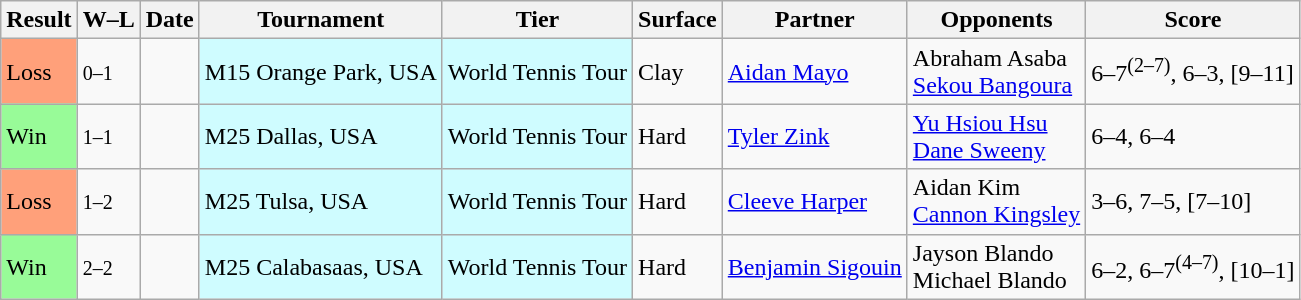<table class="sortable wikitable">
<tr>
<th>Result</th>
<th class="unsortable">W–L</th>
<th>Date</th>
<th>Tournament</th>
<th>Tier</th>
<th>Surface</th>
<th>Partner</th>
<th>Opponents</th>
<th class="unsortable">Score</th>
</tr>
<tr>
<td style="background:#ffa07a;">Loss</td>
<td><small>0–1</small></td>
<td></td>
<td style="background:#cffcff;">M15 Orange Park, USA</td>
<td style="background:#cffcff;">World Tennis Tour</td>
<td>Clay</td>
<td> <a href='#'>Aidan Mayo</a></td>
<td> Abraham Asaba <br>  <a href='#'>Sekou Bangoura</a></td>
<td>6–7<sup>(2–7)</sup>, 6–3, [9–11]</td>
</tr>
<tr>
<td style="background:#98fb98;">Win</td>
<td><small>1–1</small></td>
<td></td>
<td style="background:#cffcff;">M25 Dallas, USA</td>
<td style="background:#cffcff;">World Tennis Tour</td>
<td>Hard</td>
<td> <a href='#'>Tyler Zink</a></td>
<td> <a href='#'>Yu Hsiou Hsu</a> <br>  <a href='#'>Dane Sweeny</a></td>
<td>6–4, 6–4</td>
</tr>
<tr>
<td style="background:#ffa07a;">Loss</td>
<td><small>1–2</small></td>
<td></td>
<td style="background:#cffcff;">M25 Tulsa, USA</td>
<td style="background:#cffcff;">World Tennis Tour</td>
<td>Hard</td>
<td> <a href='#'>Cleeve Harper</a></td>
<td> Aidan Kim <br>  <a href='#'>Cannon Kingsley</a></td>
<td>3–6, 7–5, [7–10]</td>
</tr>
<tr>
<td style="background:#98fb98;">Win</td>
<td><small>2–2</small></td>
<td></td>
<td style="background:#cffcff;">M25 Calabasaas, USA</td>
<td style="background:#cffcff;">World Tennis Tour</td>
<td>Hard</td>
<td> <a href='#'>Benjamin Sigouin</a></td>
<td> Jayson Blando <br>  Michael Blando</td>
<td>6–2, 6–7<sup>(4–7)</sup>, [10–1]</td>
</tr>
</table>
